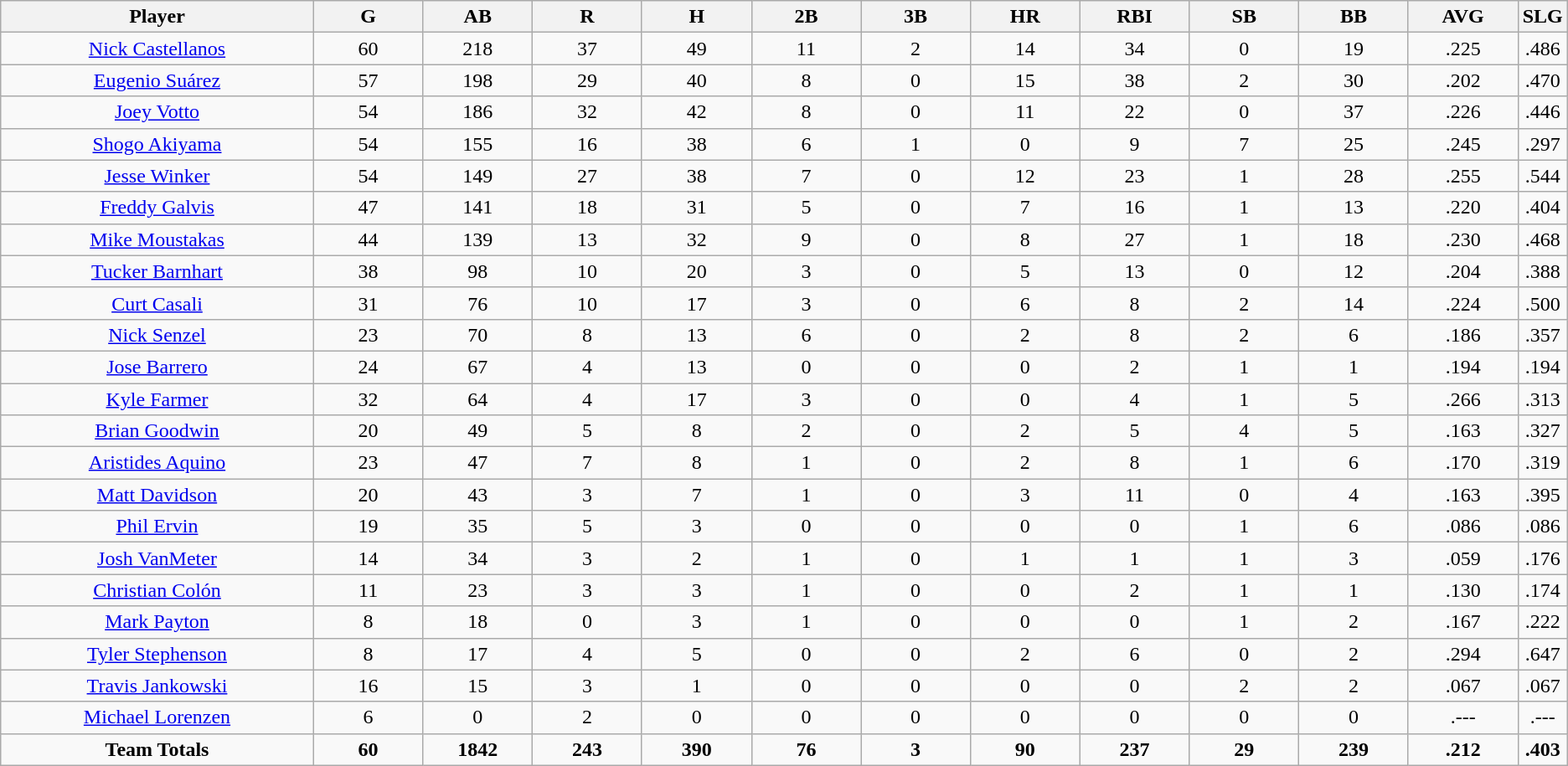<table class=wikitable style="text-align:center">
<tr>
<th bgcolor=#DDDDFF; width="20%">Player</th>
<th bgcolor=#DDDDFF; width="7%">G</th>
<th bgcolor=#DDDDFF; width="7%">AB</th>
<th bgcolor=#DDDDFF; width="7%">R</th>
<th bgcolor=#DDDDFF; width="7%">H</th>
<th bgcolor=#DDDDFF; width="7%">2B</th>
<th bgcolor=#DDDDFF; width="7%">3B</th>
<th bgcolor=#DDDDFF; width="7%">HR</th>
<th bgcolor=#DDDDFF; width="7%">RBI</th>
<th bgcolor=#DDDDFF; width="7%">SB</th>
<th bgcolor=#DDDDFF; width="7%">BB</th>
<th bgcolor=#DDDDFF; width="7%">AVG</th>
<th bgcolor=#DDDDFF; width="7%">SLG</th>
</tr>
<tr>
<td><a href='#'>Nick Castellanos</a></td>
<td>60</td>
<td>218</td>
<td>37</td>
<td>49</td>
<td>11</td>
<td>2</td>
<td>14</td>
<td>34</td>
<td>0</td>
<td>19</td>
<td>.225</td>
<td>.486</td>
</tr>
<tr>
<td><a href='#'>Eugenio Suárez</a></td>
<td>57</td>
<td>198</td>
<td>29</td>
<td>40</td>
<td>8</td>
<td>0</td>
<td>15</td>
<td>38</td>
<td>2</td>
<td>30</td>
<td>.202</td>
<td>.470</td>
</tr>
<tr>
<td><a href='#'>Joey Votto</a></td>
<td>54</td>
<td>186</td>
<td>32</td>
<td>42</td>
<td>8</td>
<td>0</td>
<td>11</td>
<td>22</td>
<td>0</td>
<td>37</td>
<td>.226</td>
<td>.446</td>
</tr>
<tr>
<td><a href='#'>Shogo Akiyama</a></td>
<td>54</td>
<td>155</td>
<td>16</td>
<td>38</td>
<td>6</td>
<td>1</td>
<td>0</td>
<td>9</td>
<td>7</td>
<td>25</td>
<td>.245</td>
<td>.297</td>
</tr>
<tr>
<td><a href='#'>Jesse Winker</a></td>
<td>54</td>
<td>149</td>
<td>27</td>
<td>38</td>
<td>7</td>
<td>0</td>
<td>12</td>
<td>23</td>
<td>1</td>
<td>28</td>
<td>.255</td>
<td>.544</td>
</tr>
<tr>
<td><a href='#'>Freddy Galvis</a></td>
<td>47</td>
<td>141</td>
<td>18</td>
<td>31</td>
<td>5</td>
<td>0</td>
<td>7</td>
<td>16</td>
<td>1</td>
<td>13</td>
<td>.220</td>
<td>.404</td>
</tr>
<tr>
<td><a href='#'>Mike Moustakas</a></td>
<td>44</td>
<td>139</td>
<td>13</td>
<td>32</td>
<td>9</td>
<td>0</td>
<td>8</td>
<td>27</td>
<td>1</td>
<td>18</td>
<td>.230</td>
<td>.468</td>
</tr>
<tr>
<td><a href='#'>Tucker Barnhart</a></td>
<td>38</td>
<td>98</td>
<td>10</td>
<td>20</td>
<td>3</td>
<td>0</td>
<td>5</td>
<td>13</td>
<td>0</td>
<td>12</td>
<td>.204</td>
<td>.388</td>
</tr>
<tr>
<td><a href='#'>Curt Casali</a></td>
<td>31</td>
<td>76</td>
<td>10</td>
<td>17</td>
<td>3</td>
<td>0</td>
<td>6</td>
<td>8</td>
<td>2</td>
<td>14</td>
<td>.224</td>
<td>.500</td>
</tr>
<tr>
<td><a href='#'>Nick Senzel</a></td>
<td>23</td>
<td>70</td>
<td>8</td>
<td>13</td>
<td>6</td>
<td>0</td>
<td>2</td>
<td>8</td>
<td>2</td>
<td>6</td>
<td>.186</td>
<td>.357</td>
</tr>
<tr>
<td><a href='#'>Jose Barrero</a></td>
<td>24</td>
<td>67</td>
<td>4</td>
<td>13</td>
<td>0</td>
<td>0</td>
<td>0</td>
<td>2</td>
<td>1</td>
<td>1</td>
<td>.194</td>
<td>.194</td>
</tr>
<tr>
<td><a href='#'>Kyle Farmer</a></td>
<td>32</td>
<td>64</td>
<td>4</td>
<td>17</td>
<td>3</td>
<td>0</td>
<td>0</td>
<td>4</td>
<td>1</td>
<td>5</td>
<td>.266</td>
<td>.313</td>
</tr>
<tr>
<td><a href='#'>Brian Goodwin</a></td>
<td>20</td>
<td>49</td>
<td>5</td>
<td>8</td>
<td>2</td>
<td>0</td>
<td>2</td>
<td>5</td>
<td>4</td>
<td>5</td>
<td>.163</td>
<td>.327</td>
</tr>
<tr>
<td><a href='#'>Aristides Aquino</a></td>
<td>23</td>
<td>47</td>
<td>7</td>
<td>8</td>
<td>1</td>
<td>0</td>
<td>2</td>
<td>8</td>
<td>1</td>
<td>6</td>
<td>.170</td>
<td>.319</td>
</tr>
<tr>
<td><a href='#'>Matt Davidson</a></td>
<td>20</td>
<td>43</td>
<td>3</td>
<td>7</td>
<td>1</td>
<td>0</td>
<td>3</td>
<td>11</td>
<td>0</td>
<td>4</td>
<td>.163</td>
<td>.395</td>
</tr>
<tr>
<td><a href='#'>Phil Ervin</a></td>
<td>19</td>
<td>35</td>
<td>5</td>
<td>3</td>
<td>0</td>
<td>0</td>
<td>0</td>
<td>0</td>
<td>1</td>
<td>6</td>
<td>.086</td>
<td>.086</td>
</tr>
<tr>
<td><a href='#'>Josh VanMeter</a></td>
<td>14</td>
<td>34</td>
<td>3</td>
<td>2</td>
<td>1</td>
<td>0</td>
<td>1</td>
<td>1</td>
<td>1</td>
<td>3</td>
<td>.059</td>
<td>.176</td>
</tr>
<tr>
<td><a href='#'>Christian Colón</a></td>
<td>11</td>
<td>23</td>
<td>3</td>
<td>3</td>
<td>1</td>
<td>0</td>
<td>0</td>
<td>2</td>
<td>1</td>
<td>1</td>
<td>.130</td>
<td>.174</td>
</tr>
<tr>
<td><a href='#'>Mark Payton</a></td>
<td>8</td>
<td>18</td>
<td>0</td>
<td>3</td>
<td>1</td>
<td>0</td>
<td>0</td>
<td>0</td>
<td>1</td>
<td>2</td>
<td>.167</td>
<td>.222</td>
</tr>
<tr>
<td><a href='#'>Tyler Stephenson</a></td>
<td>8</td>
<td>17</td>
<td>4</td>
<td>5</td>
<td>0</td>
<td>0</td>
<td>2</td>
<td>6</td>
<td>0</td>
<td>2</td>
<td>.294</td>
<td>.647</td>
</tr>
<tr>
<td><a href='#'>Travis Jankowski</a></td>
<td>16</td>
<td>15</td>
<td>3</td>
<td>1</td>
<td>0</td>
<td>0</td>
<td>0</td>
<td>0</td>
<td>2</td>
<td>2</td>
<td>.067</td>
<td>.067</td>
</tr>
<tr>
<td><a href='#'>Michael Lorenzen</a></td>
<td>6</td>
<td>0</td>
<td>2</td>
<td>0</td>
<td>0</td>
<td>0</td>
<td>0</td>
<td>0</td>
<td>0</td>
<td>0</td>
<td>.---</td>
<td>.---</td>
</tr>
<tr>
<td><strong>Team Totals</strong></td>
<td><strong>60</strong></td>
<td><strong>1842</strong></td>
<td><strong>243</strong></td>
<td><strong>390</strong></td>
<td><strong>76</strong></td>
<td><strong>3</strong></td>
<td><strong>90</strong></td>
<td><strong>237</strong></td>
<td><strong>29</strong></td>
<td><strong>239</strong></td>
<td><strong>.212</strong></td>
<td><strong>.403</strong></td>
</tr>
</table>
